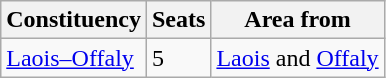<table class="wikitable">
<tr>
<th>Constituency</th>
<th>Seats</th>
<th>Area from</th>
</tr>
<tr>
<td><a href='#'>Laois–Offaly</a></td>
<td>5</td>
<td><a href='#'>Laois</a> and <a href='#'>Offaly</a></td>
</tr>
</table>
